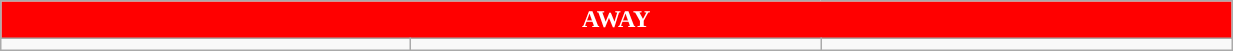<table class="wikitable collapsible collapsed" style="width:65%">
<tr>
<th colspan=6 ! style="color:white; background:#FF0000">AWAY</th>
</tr>
<tr>
<td></td>
<td></td>
<td></td>
</tr>
</table>
